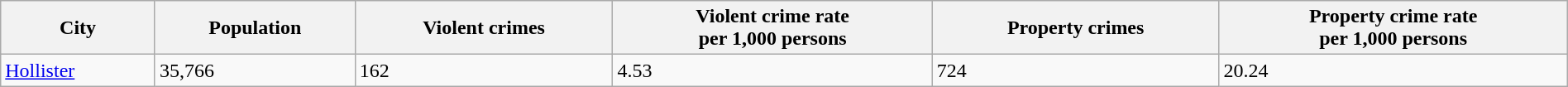<table class="wikitable collapsible collapsed sortable" style="width: 100%;">
<tr>
<th>City</th>
<th data-sort-type="number">Population</th>
<th data-sort-type="number">Violent crimes</th>
<th data-sort-type="number">Violent crime rate<br>per 1,000 persons</th>
<th data-sort-type="number">Property crimes</th>
<th data-sort-type="number">Property crime rate<br>per 1,000 persons</th>
</tr>
<tr>
<td><a href='#'>Hollister</a></td>
<td>35,766</td>
<td>162</td>
<td>4.53</td>
<td>724</td>
<td>20.24</td>
</tr>
</table>
